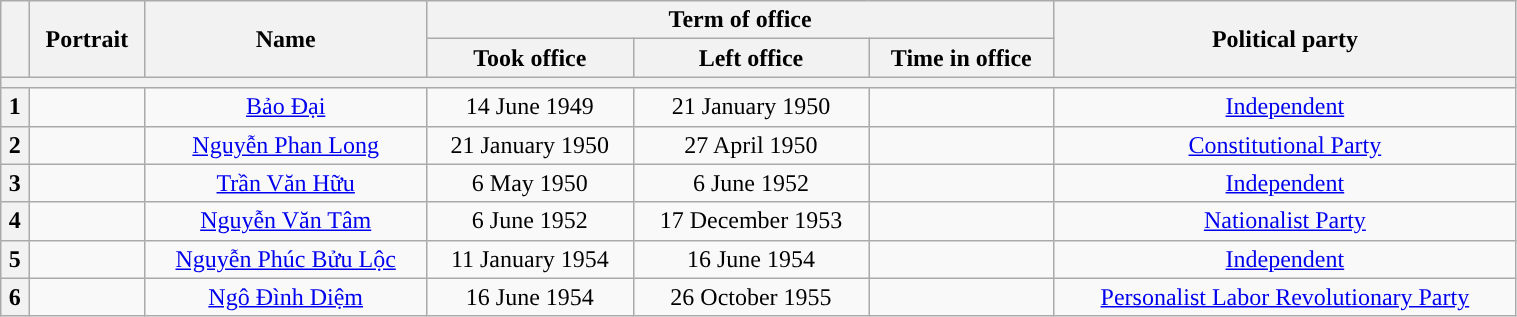<table class="wikitable" style="text-align:center; border:1px #aaf solid; width:80%;">
<tr>
<th rowspan="2"></th>
<th rowspan="2" style="width:70px;">Portrait</th>
<th rowspan="2">Name<br></th>
<th colspan="3">Term of office</th>
<th rowspan="2">Political party</th>
</tr>
<tr>
<th>Took office</th>
<th>Left office</th>
<th>Time in office</th>
</tr>
<tr>
<th colspan=7></th>
</tr>
<tr>
<th style="background:">1</th>
<td></td>
<td><a href='#'>Bảo Đại</a><br></td>
<td>14 June 1949</td>
<td>21 January 1950</td>
<td></td>
<td><a href='#'>Independent</a></td>
</tr>
<tr>
<th style="background:">2</th>
<td></td>
<td><a href='#'>Nguyễn Phan Long</a><br></td>
<td>21 January 1950</td>
<td>27 April 1950</td>
<td></td>
<td><a href='#'>Constitutional Party</a></td>
</tr>
<tr>
<th style="background:">3</th>
<td></td>
<td><a href='#'>Trần Văn Hữu</a><br></td>
<td>6 May 1950</td>
<td>6 June 1952</td>
<td></td>
<td><a href='#'>Independent</a></td>
</tr>
<tr>
<th style="background:">4</th>
<td></td>
<td><a href='#'>Nguyễn Văn Tâm</a><br></td>
<td>6 June 1952</td>
<td>17 December 1953</td>
<td></td>
<td><a href='#'>Nationalist Party</a></td>
</tr>
<tr>
<th style="background:">5</th>
<td></td>
<td><a href='#'>Nguyễn Phúc Bửu Lộc</a><br></td>
<td>11 January 1954</td>
<td>16 June 1954</td>
<td></td>
<td><a href='#'>Independent</a></td>
</tr>
<tr>
<th style="background:">6</th>
<td></td>
<td><a href='#'>Ngô Đình Diệm</a><br></td>
<td>16 June 1954</td>
<td>26 October 1955</td>
<td></td>
<td><a href='#'>Personalist Labor Revolutionary Party</a></td>
</tr>
</table>
